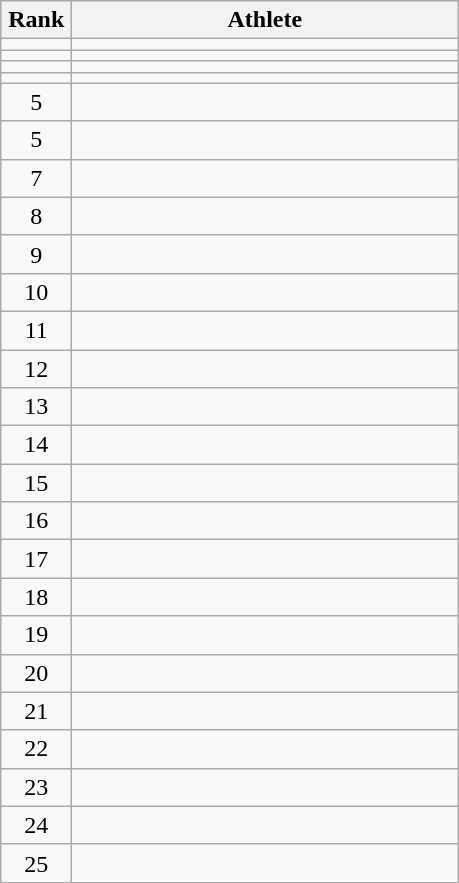<table class="wikitable" style="text-align: center;">
<tr>
<th width=40>Rank</th>
<th width=250>Athlete</th>
</tr>
<tr>
<td></td>
<td align="left"></td>
</tr>
<tr>
<td></td>
<td align="left"></td>
</tr>
<tr>
<td></td>
<td align="left"></td>
</tr>
<tr>
<td></td>
<td align="left"></td>
</tr>
<tr>
<td>5</td>
<td align="left"></td>
</tr>
<tr>
<td>5</td>
<td align="left"></td>
</tr>
<tr>
<td>7</td>
<td align="left"></td>
</tr>
<tr>
<td>8</td>
<td align="left"></td>
</tr>
<tr>
<td>9</td>
<td align="left"></td>
</tr>
<tr>
<td>10</td>
<td align="left"></td>
</tr>
<tr>
<td>11</td>
<td align="left"></td>
</tr>
<tr>
<td>12</td>
<td align="left"></td>
</tr>
<tr>
<td>13</td>
<td align="left"></td>
</tr>
<tr>
<td>14</td>
<td align="left"></td>
</tr>
<tr>
<td>15</td>
<td align="left"></td>
</tr>
<tr>
<td>16</td>
<td align="left"></td>
</tr>
<tr>
<td>17</td>
<td align="left"></td>
</tr>
<tr>
<td>18</td>
<td align="left"></td>
</tr>
<tr>
<td>19</td>
<td align="left"></td>
</tr>
<tr>
<td>20</td>
<td align="left"></td>
</tr>
<tr>
<td>21</td>
<td align="left"></td>
</tr>
<tr>
<td>22</td>
<td align="left"></td>
</tr>
<tr>
<td>23</td>
<td align="left"></td>
</tr>
<tr>
<td>24</td>
<td align="left"></td>
</tr>
<tr>
<td>25</td>
<td align="left"></td>
</tr>
</table>
